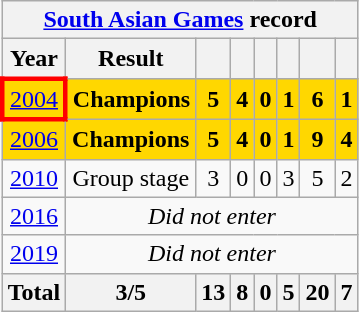<table class="wikitable" style="text-align: center">
<tr>
<th colspan="9"><a href='#'>South Asian Games</a> record</th>
</tr>
<tr>
<th>Year</th>
<th>Result</th>
<th></th>
<th></th>
<th></th>
<th></th>
<th></th>
<th></th>
</tr>
<tr style="background:gold;">
<td style="border: 3px solid red"> <a href='#'>2004</a></td>
<td><strong>Champions</strong></td>
<td><strong>5</strong></td>
<td><strong>4</strong></td>
<td><strong>0</strong></td>
<td><strong>1</strong></td>
<td><strong>6</strong></td>
<td><strong>1</strong></td>
</tr>
<tr style="background:gold;">
<td> <a href='#'>2006</a></td>
<td><strong>Champions</strong></td>
<td><strong>5</strong></td>
<td><strong>4</strong></td>
<td><strong>0</strong></td>
<td><strong>1</strong></td>
<td><strong>9</strong></td>
<td><strong>4</strong></td>
</tr>
<tr>
<td> <a href='#'>2010</a></td>
<td>Group stage</td>
<td>3</td>
<td>0</td>
<td>0</td>
<td>3</td>
<td>5</td>
<td>2</td>
</tr>
<tr>
<td> <a href='#'>2016</a></td>
<td colspan="7"><em>Did not enter</em></td>
</tr>
<tr>
<td> <a href='#'>2019</a></td>
<td colspan="7"><em>Did not enter</em></td>
</tr>
<tr>
<th>Total</th>
<th>3/5</th>
<th>13</th>
<th>8</th>
<th>0</th>
<th>5</th>
<th>20</th>
<th>7</th>
</tr>
</table>
